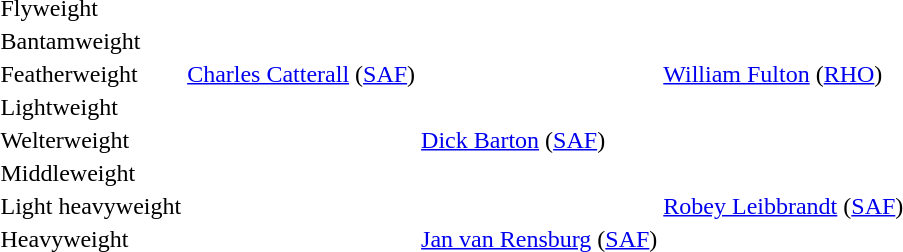<table>
<tr>
<td>Flyweight</td>
<td></td>
<td></td>
<td></td>
</tr>
<tr>
<td>Bantamweight</td>
<td></td>
<td></td>
<td></td>
</tr>
<tr>
<td>Featherweight</td>
<td> <a href='#'>Charles Catterall</a> <span>(<a href='#'>SAF</a>)</span></td>
<td></td>
<td> <a href='#'>William Fulton</a> <span>(<a href='#'>RHO</a>)</span></td>
</tr>
<tr>
<td>Lightweight</td>
<td></td>
<td></td>
<td></td>
</tr>
<tr>
<td>Welterweight</td>
<td></td>
<td> <a href='#'>Dick Barton</a> <span>(<a href='#'>SAF</a>)</span></td>
<td></td>
</tr>
<tr>
<td>Middleweight</td>
<td></td>
<td></td>
<td></td>
</tr>
<tr>
<td>Light heavyweight</td>
<td></td>
<td></td>
<td> <a href='#'>Robey Leibbrandt</a> <span>(<a href='#'>SAF</a>)</span></td>
</tr>
<tr>
<td>Heavyweight</td>
<td></td>
<td> <a href='#'>Jan van Rensburg</a> <span>(<a href='#'>SAF</a>)</span></td>
<td></td>
</tr>
</table>
